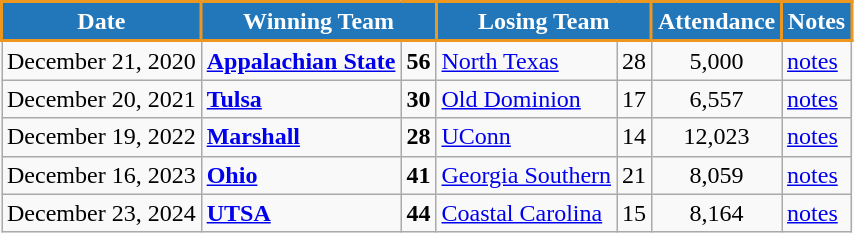<table class="wikitable">
<tr>
<th style="background:#2277ba; color:#FFFFFF; border: 2px solid #ee971f;">Date</th>
<th style="background:#2277ba; color:#FFFFFF; border: 2px solid #ee971f;" colspan="2">Winning Team</th>
<th style="background:#2277ba; color:#FFFFFF; border: 2px solid #ee971f;" colspan="2">Losing Team</th>
<th style="background:#2277ba; color:#FFFFFF; border: 2px solid #ee971f;">Attendance</th>
<th style="background:#2277ba; color:#FFFFFF; border: 2px solid #ee971f;">Notes</th>
</tr>
<tr>
<td>December 21, 2020</td>
<td><strong> <a href='#'>Appalachian State</a> </strong></td>
<td><strong>56</strong></td>
<td><a href='#'>North Texas</a></td>
<td>28</td>
<td align=center>5,000</td>
<td><a href='#'>notes</a></td>
</tr>
<tr>
<td>December 20, 2021</td>
<td><strong> <a href='#'>Tulsa</a> </strong></td>
<td><strong>30</strong></td>
<td><a href='#'>Old Dominion</a></td>
<td>17</td>
<td align=center>6,557</td>
<td><a href='#'>notes</a></td>
</tr>
<tr>
<td>December 19, 2022</td>
<td><strong> <a href='#'>Marshall</a> </strong></td>
<td><strong>28</strong></td>
<td><a href='#'>UConn</a></td>
<td>14</td>
<td align=center>12,023</td>
<td><a href='#'>notes</a></td>
</tr>
<tr>
<td>December 16, 2023</td>
<td><strong><a href='#'>Ohio</a></strong></td>
<td><strong>41</strong></td>
<td><a href='#'>Georgia Southern</a></td>
<td>21</td>
<td align=center>8,059</td>
<td><a href='#'>notes</a></td>
</tr>
<tr>
<td>December 23, 2024</td>
<td><strong><a href='#'>UTSA</a></strong></td>
<td><strong>44</strong></td>
<td><a href='#'>Coastal Carolina</a></td>
<td>15</td>
<td align=center>8,164</td>
<td><a href='#'>notes</a></td>
</tr>
</table>
